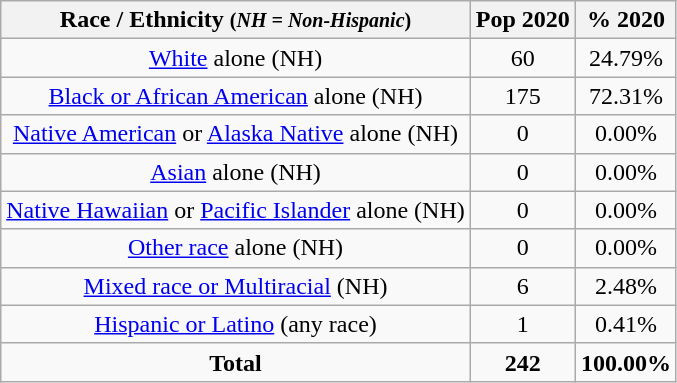<table class="wikitable" style="text-align:center;">
<tr>
<th>Race / Ethnicity <small>(<em>NH = Non-Hispanic</em>)</small></th>
<th>Pop 2020</th>
<th>% 2020</th>
</tr>
<tr>
<td><a href='#'>White</a> alone (NH)</td>
<td>60</td>
<td>24.79%</td>
</tr>
<tr>
<td><a href='#'>Black or African American</a> alone (NH)</td>
<td>175</td>
<td>72.31%</td>
</tr>
<tr>
<td><a href='#'>Native American</a> or <a href='#'>Alaska Native</a> alone (NH)</td>
<td>0</td>
<td>0.00%</td>
</tr>
<tr>
<td><a href='#'>Asian</a> alone (NH)</td>
<td>0</td>
<td>0.00%</td>
</tr>
<tr>
<td><a href='#'>Native Hawaiian</a> or <a href='#'>Pacific Islander</a> alone (NH)</td>
<td>0</td>
<td>0.00%</td>
</tr>
<tr>
<td><a href='#'>Other race</a> alone (NH)</td>
<td>0</td>
<td>0.00%</td>
</tr>
<tr>
<td><a href='#'>Mixed race or Multiracial</a> (NH)</td>
<td>6</td>
<td>2.48%</td>
</tr>
<tr>
<td><a href='#'>Hispanic or Latino</a> (any race)</td>
<td>1</td>
<td>0.41%</td>
</tr>
<tr>
<td><strong>Total</strong></td>
<td><strong>242</strong></td>
<td><strong>100.00%</strong></td>
</tr>
</table>
